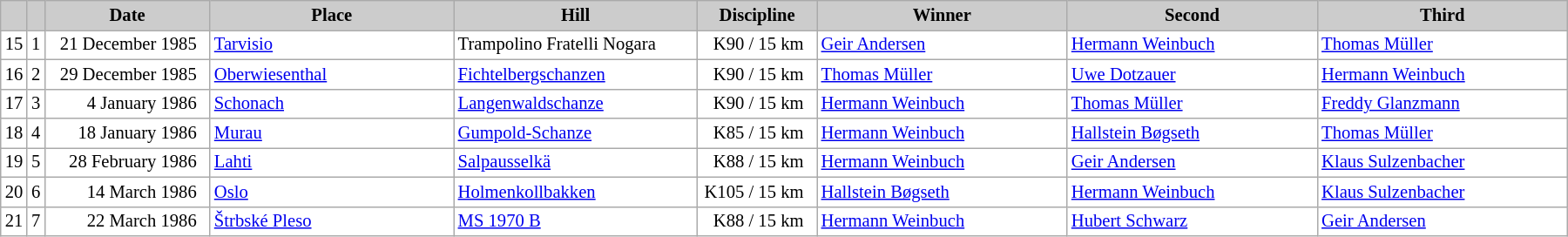<table class="wikitable plainrowheaders" style="background:#fff; font-size:86%; line-height:16px; border:grey solid 1px; border-collapse:collapse;">
<tr style="background:#ccc; text-align:center;">
<th scope="col" style="background:#ccc; width=20 px;"></th>
<th scope="col" style="background:#ccc; width=30 px;"></th>
<th scope="col" style="background:#ccc; width:120px;">Date</th>
<th scope="col" style="background:#ccc; width:180px;">Place</th>
<th scope="col" style="background:#ccc; width:180px;">Hill</th>
<th scope="col" style="background:#ccc; width:85px;">Discipline</th>
<th scope="col" style="background:#ccc; width:185px;">Winner</th>
<th scope="col" style="background:#ccc; width:185px;">Second</th>
<th scope="col" style="background:#ccc; width:185px;">Third</th>
</tr>
<tr>
<td align=center>15</td>
<td align=center>1</td>
<td align=right>21 December 1985  </td>
<td> <a href='#'>Tarvisio</a></td>
<td>Trampolino Fratelli Nogara</td>
<td align=right>K90 / 15 km  </td>
<td> <a href='#'>Geir Andersen</a></td>
<td> <a href='#'>Hermann Weinbuch</a></td>
<td> <a href='#'>Thomas Müller</a></td>
</tr>
<tr>
<td align=center>16</td>
<td align=center>2</td>
<td align=right>29 December 1985  </td>
<td> <a href='#'>Oberwiesenthal</a></td>
<td><a href='#'>Fichtelbergschanzen</a></td>
<td align=right>K90 / 15 km  </td>
<td> <a href='#'>Thomas Müller</a></td>
<td> <a href='#'>Uwe Dotzauer</a></td>
<td> <a href='#'>Hermann Weinbuch</a></td>
</tr>
<tr>
<td align=center>17</td>
<td align=center>3</td>
<td align=right>4 January 1986  </td>
<td> <a href='#'>Schonach</a></td>
<td><a href='#'>Langenwaldschanze</a></td>
<td align=right>K90 / 15 km  </td>
<td> <a href='#'>Hermann Weinbuch</a></td>
<td> <a href='#'>Thomas Müller</a></td>
<td> <a href='#'>Freddy Glanzmann</a></td>
</tr>
<tr>
<td align=center>18</td>
<td align=center>4</td>
<td align=right>18 January 1986  </td>
<td> <a href='#'>Murau</a></td>
<td><a href='#'>Gumpold-Schanze</a></td>
<td align=right>K85 / 15 km  </td>
<td> <a href='#'>Hermann Weinbuch</a></td>
<td> <a href='#'>Hallstein Bøgseth</a></td>
<td> <a href='#'>Thomas Müller</a></td>
</tr>
<tr>
<td align=center>19</td>
<td align=center>5</td>
<td align=right>28 February 1986  </td>
<td> <a href='#'>Lahti</a></td>
<td><a href='#'>Salpausselkä</a></td>
<td align=right>K88 / 15 km  </td>
<td> <a href='#'>Hermann Weinbuch</a></td>
<td> <a href='#'>Geir Andersen</a></td>
<td> <a href='#'>Klaus Sulzenbacher</a></td>
</tr>
<tr>
<td align=center>20</td>
<td align=center>6</td>
<td align=right>14 March 1986  </td>
<td> <a href='#'>Oslo</a></td>
<td><a href='#'>Holmenkollbakken</a></td>
<td align=right>K105 / 15 km  </td>
<td> <a href='#'>Hallstein Bøgseth</a></td>
<td> <a href='#'>Hermann Weinbuch</a></td>
<td> <a href='#'>Klaus Sulzenbacher</a></td>
</tr>
<tr>
<td align=center>21</td>
<td align=center>7</td>
<td align=right>22 March 1986  </td>
<td> <a href='#'>Štrbské Pleso</a></td>
<td><a href='#'>MS 1970 B</a></td>
<td align=right>K88 / 15 km  </td>
<td> <a href='#'>Hermann Weinbuch</a></td>
<td> <a href='#'>Hubert Schwarz</a></td>
<td> <a href='#'>Geir Andersen</a></td>
</tr>
</table>
